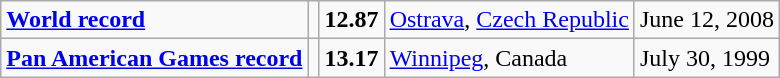<table class="wikitable">
<tr>
<td><strong><a href='#'>World record</a></strong></td>
<td></td>
<td><strong>12.87</strong></td>
<td><a href='#'>Ostrava</a>, <a href='#'>Czech Republic</a></td>
<td>June 12, 2008</td>
</tr>
<tr>
<td><strong><a href='#'>Pan American Games record</a></strong></td>
<td></td>
<td><strong>13.17</strong></td>
<td><a href='#'>Winnipeg</a>, Canada</td>
<td>July 30, 1999</td>
</tr>
</table>
